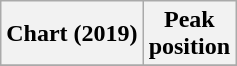<table class="wikitable plainrowheaders" style="text-align:center">
<tr>
<th scope="col">Chart (2019)</th>
<th scope="col">Peak<br>position</th>
</tr>
<tr>
</tr>
</table>
